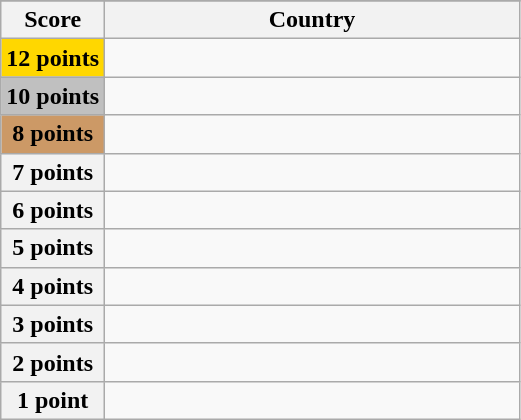<table class="wikitable">
<tr>
</tr>
<tr>
<th scope="col" width="20%">Score</th>
<th scope="col">Country</th>
</tr>
<tr>
<th scope="row" style="background:gold">12 points</th>
<td></td>
</tr>
<tr>
<th scope="row" style="background:silver">10 points</th>
<td></td>
</tr>
<tr>
<th scope="row" style="background:#CC9966">8 points</th>
<td></td>
</tr>
<tr>
<th scope="row">7 points</th>
<td></td>
</tr>
<tr>
<th scope="row">6 points</th>
<td></td>
</tr>
<tr>
<th scope="row">5 points</th>
<td></td>
</tr>
<tr>
<th scope="row">4 points</th>
<td></td>
</tr>
<tr>
<th scope="row">3 points</th>
<td></td>
</tr>
<tr>
<th scope="row">2 points</th>
<td></td>
</tr>
<tr>
<th scope="row">1 point</th>
<td></td>
</tr>
</table>
